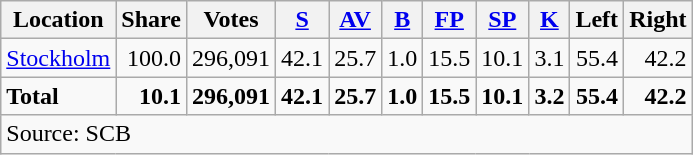<table class="wikitable sortable" style=text-align:right>
<tr>
<th>Location</th>
<th>Share</th>
<th>Votes</th>
<th><a href='#'>S</a></th>
<th><a href='#'>AV</a></th>
<th><a href='#'>B</a></th>
<th><a href='#'>FP</a></th>
<th><a href='#'>SP</a></th>
<th><a href='#'>K</a></th>
<th>Left</th>
<th>Right</th>
</tr>
<tr>
<td align=left><a href='#'>Stockholm</a></td>
<td>100.0</td>
<td>296,091</td>
<td>42.1</td>
<td>25.7</td>
<td>1.0</td>
<td>15.5</td>
<td>10.1</td>
<td>3.1</td>
<td>55.4</td>
<td>42.2</td>
</tr>
<tr>
<td align=left><strong>Total</strong></td>
<td><strong>10.1</strong></td>
<td><strong>296,091</strong></td>
<td><strong>42.1</strong></td>
<td><strong>25.7</strong></td>
<td><strong>1.0</strong></td>
<td><strong>15.5</strong></td>
<td><strong>10.1</strong></td>
<td><strong>3.2</strong></td>
<td><strong>55.4</strong></td>
<td><strong>42.2</strong></td>
</tr>
<tr>
<td align=left colspan=11>Source: SCB </td>
</tr>
</table>
